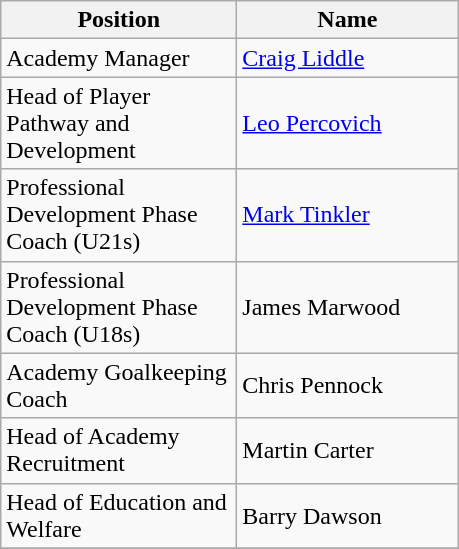<table class="wikitable" style="text-align:left;">
<tr>
<th style="width:150px;">Position</th>
<th style="width:140px;">Name</th>
</tr>
<tr>
<td>Academy Manager</td>
<td><a href='#'>Craig Liddle</a></td>
</tr>
<tr>
<td>Head of Player Pathway and Development</td>
<td><a href='#'>Leo Percovich</a></td>
</tr>
<tr>
<td>Professional Development Phase Coach (U21s)</td>
<td><a href='#'>Mark Tinkler</a></td>
</tr>
<tr>
<td>Professional Development Phase Coach (U18s)</td>
<td>James Marwood</td>
</tr>
<tr>
<td>Academy Goalkeeping Coach</td>
<td>Chris Pennock</td>
</tr>
<tr>
<td>Head of Academy Recruitment</td>
<td>Martin Carter</td>
</tr>
<tr>
<td>Head of Education and Welfare</td>
<td>Barry Dawson</td>
</tr>
<tr>
</tr>
</table>
